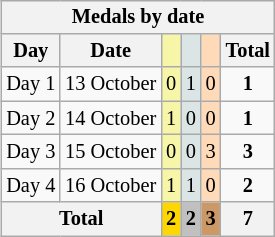<table class=wikitable style="text-align:center;font-size:85%;float:right;clear:right;">
<tr bgcolor=efefef>
<th colspan=6>Medals by date</th>
</tr>
<tr>
<th>Day</th>
<th>Date</th>
<td bgcolor=#f7f6a8></td>
<td bgcolor=#dce5e5></td>
<td bgcolor=#ffdab9></td>
<th>Total</th>
</tr>
<tr>
<td>Day 1</td>
<td>13 October</td>
<td bgcolor=F7F6A8>0</td>
<td bgcolor=DCE5E5>1</td>
<td bgcolor=FFDAB9>0</td>
<td><strong>1</strong></td>
</tr>
<tr>
<td>Day 2</td>
<td>14 October</td>
<td bgcolor=F7F6A8>1</td>
<td bgcolor=DCE5E5>0</td>
<td bgcolor=FFDAB9>0</td>
<td><strong>1</strong></td>
</tr>
<tr>
<td>Day 3</td>
<td>15 October</td>
<td bgcolor=F7F6A8>0</td>
<td bgcolor=DCE5E5>0</td>
<td bgcolor=FFDAB9>3</td>
<td><strong>3</strong></td>
</tr>
<tr>
<td>Day 4</td>
<td>16 October</td>
<td bgcolor=F7F6A8>1</td>
<td bgcolor=DCE5E5>1</td>
<td bgcolor=FFDAB9>0</td>
<td><strong>2</strong></td>
</tr>
<tr>
<th colspan=2>Total</th>
<th style="background:gold">2</th>
<th style="background:silver">2</th>
<th style="background:#c96">3</th>
<th>7</th>
</tr>
</table>
